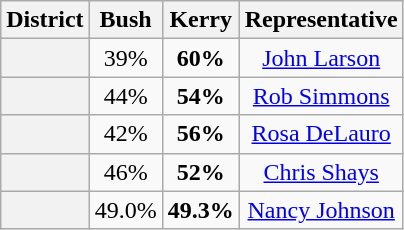<table class=wikitable>
<tr>
<th>District</th>
<th>Bush</th>
<th>Kerry</th>
<th>Representative</th>
</tr>
<tr align=center>
<th></th>
<td>39%</td>
<td><strong>60%</strong></td>
<td><a href='#'>John Larson</a></td>
</tr>
<tr align=center>
<th></th>
<td>44%</td>
<td><strong>54%</strong></td>
<td><a href='#'>Rob Simmons</a></td>
</tr>
<tr align=center>
<th></th>
<td>42%</td>
<td><strong>56%</strong></td>
<td><a href='#'>Rosa DeLauro</a></td>
</tr>
<tr align=center>
<th></th>
<td>46%</td>
<td><strong>52%</strong></td>
<td><a href='#'>Chris Shays</a></td>
</tr>
<tr align=center>
<th></th>
<td>49.0%</td>
<td><strong>49.3%</strong></td>
<td><a href='#'>Nancy Johnson</a></td>
</tr>
</table>
